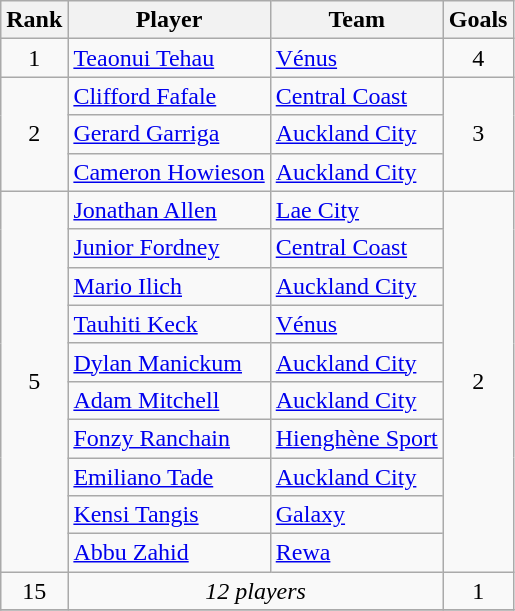<table class="wikitable" style="text-align:center">
<tr>
<th>Rank</th>
<th>Player</th>
<th>Team</th>
<th>Goals</th>
</tr>
<tr>
<td>1</td>
<td align=left> <a href='#'>Teaonui Tehau</a></td>
<td align=left> <a href='#'>Vénus</a></td>
<td>4</td>
</tr>
<tr>
<td rowspan=3>2</td>
<td align=left> <a href='#'>Clifford Fafale</a></td>
<td align=left> <a href='#'>Central Coast</a></td>
<td rowspan=3>3</td>
</tr>
<tr>
<td align=left> <a href='#'>Gerard Garriga</a></td>
<td align=left> <a href='#'>Auckland City</a></td>
</tr>
<tr>
<td align=left> <a href='#'>Cameron Howieson</a></td>
<td align=left> <a href='#'>Auckland City</a></td>
</tr>
<tr>
<td rowspan=10>5</td>
<td align=left> <a href='#'>Jonathan Allen</a></td>
<td align=left> <a href='#'>Lae City</a></td>
<td rowspan=10>2</td>
</tr>
<tr>
<td align=left> <a href='#'>Junior Fordney</a></td>
<td align=left> <a href='#'>Central Coast</a></td>
</tr>
<tr>
<td align=left> <a href='#'>Mario Ilich</a></td>
<td align=left> <a href='#'>Auckland City</a></td>
</tr>
<tr>
<td align=left> <a href='#'>Tauhiti Keck</a></td>
<td align=left> <a href='#'>Vénus</a></td>
</tr>
<tr>
<td align=left> <a href='#'>Dylan Manickum</a></td>
<td align=left> <a href='#'>Auckland City</a></td>
</tr>
<tr>
<td align=left> <a href='#'>Adam Mitchell</a></td>
<td align=left> <a href='#'>Auckland City</a></td>
</tr>
<tr>
<td align=left> <a href='#'>Fonzy Ranchain</a></td>
<td align=left> <a href='#'>Hienghène Sport</a></td>
</tr>
<tr>
<td align=left> <a href='#'>Emiliano Tade</a></td>
<td align=left> <a href='#'>Auckland City</a></td>
</tr>
<tr>
<td align=left> <a href='#'>Kensi Tangis</a></td>
<td align=left> <a href='#'>Galaxy</a></td>
</tr>
<tr>
<td align=left> <a href='#'>Abbu Zahid</a></td>
<td align=left> <a href='#'>Rewa</a></td>
</tr>
<tr>
<td rowspan=1>15</td>
<td colspan=2><em>12 players</em></td>
<td rowspan=1>1</td>
</tr>
<tr>
</tr>
</table>
